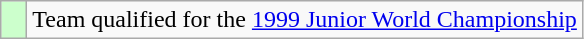<table class="wikitable" style="text-align: left;">
<tr>
<td width=10px bgcolor=#ccffcc></td>
<td>Team qualified for the <a href='#'>1999 Junior World Championship</a></td>
</tr>
</table>
